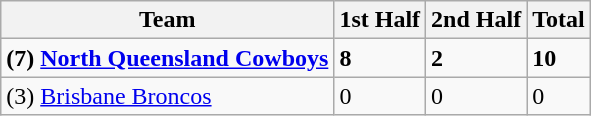<table class="wikitable">
<tr>
<th>Team</th>
<th>1st Half</th>
<th>2nd Half</th>
<th>Total</th>
</tr>
<tr>
<td><strong>(7) <a href='#'>North Queensland Cowboys</a></strong></td>
<td><strong>8</strong></td>
<td><strong>2</strong></td>
<td><strong>10</strong></td>
</tr>
<tr>
<td>(3) <a href='#'>Brisbane Broncos</a></td>
<td>0</td>
<td>0</td>
<td>0</td>
</tr>
</table>
